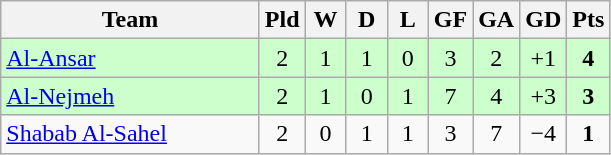<table class="wikitable" style="text-align: center;">
<tr>
<th width=165>Team</th>
<th width=20>Pld</th>
<th width=20>W</th>
<th width=20>D</th>
<th width=20>L</th>
<th width=20>GF</th>
<th width=20>GA</th>
<th width=20>GD</th>
<th width=20>Pts</th>
</tr>
<tr bgcolor = ccffcc>
<td style="text-align:left;"> <a href='#'>Al-Ansar</a></td>
<td>2</td>
<td>1</td>
<td>1</td>
<td>0</td>
<td>3</td>
<td>2</td>
<td>+1</td>
<td><strong>4</strong></td>
</tr>
<tr bgcolor = ccffcc>
<td style="text-align:left;"> <a href='#'>Al-Nejmeh</a></td>
<td>2</td>
<td>1</td>
<td>0</td>
<td>1</td>
<td>7</td>
<td>4</td>
<td>+3</td>
<td><strong>3</strong></td>
</tr>
<tr>
<td style="text-align:left;"> <a href='#'>Shabab Al-Sahel</a></td>
<td>2</td>
<td>0</td>
<td>1</td>
<td>1</td>
<td>3</td>
<td>7</td>
<td>−4</td>
<td><strong>1</strong></td>
</tr>
</table>
